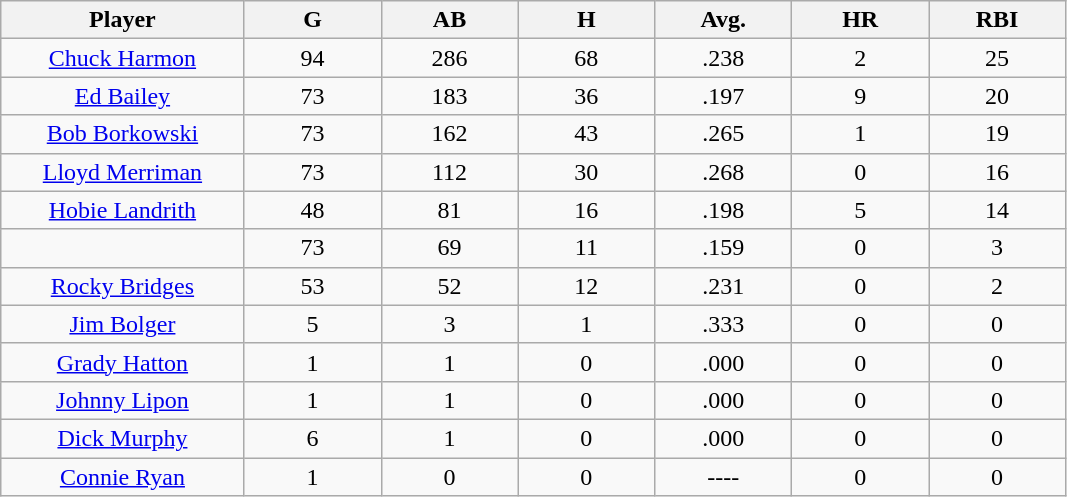<table class="wikitable sortable">
<tr>
<th bgcolor="#DDDDFF" width="16%">Player</th>
<th bgcolor="#DDDDFF" width="9%">G</th>
<th bgcolor="#DDDDFF" width="9%">AB</th>
<th bgcolor="#DDDDFF" width="9%">H</th>
<th bgcolor="#DDDDFF" width="9%">Avg.</th>
<th bgcolor="#DDDDFF" width="9%">HR</th>
<th bgcolor="#DDDDFF" width="9%">RBI</th>
</tr>
<tr align="center">
<td><a href='#'>Chuck Harmon</a></td>
<td>94</td>
<td>286</td>
<td>68</td>
<td>.238</td>
<td>2</td>
<td>25</td>
</tr>
<tr align=center>
<td><a href='#'>Ed Bailey</a></td>
<td>73</td>
<td>183</td>
<td>36</td>
<td>.197</td>
<td>9</td>
<td>20</td>
</tr>
<tr align=center>
<td><a href='#'>Bob Borkowski</a></td>
<td>73</td>
<td>162</td>
<td>43</td>
<td>.265</td>
<td>1</td>
<td>19</td>
</tr>
<tr align=center>
<td><a href='#'>Lloyd Merriman</a></td>
<td>73</td>
<td>112</td>
<td>30</td>
<td>.268</td>
<td>0</td>
<td>16</td>
</tr>
<tr align=center>
<td><a href='#'>Hobie Landrith</a></td>
<td>48</td>
<td>81</td>
<td>16</td>
<td>.198</td>
<td>5</td>
<td>14</td>
</tr>
<tr align=center>
<td></td>
<td>73</td>
<td>69</td>
<td>11</td>
<td>.159</td>
<td>0</td>
<td>3</td>
</tr>
<tr align="center">
<td><a href='#'>Rocky Bridges</a></td>
<td>53</td>
<td>52</td>
<td>12</td>
<td>.231</td>
<td>0</td>
<td>2</td>
</tr>
<tr align=center>
<td><a href='#'>Jim Bolger</a></td>
<td>5</td>
<td>3</td>
<td>1</td>
<td>.333</td>
<td>0</td>
<td>0</td>
</tr>
<tr align=center>
<td><a href='#'>Grady Hatton</a></td>
<td>1</td>
<td>1</td>
<td>0</td>
<td>.000</td>
<td>0</td>
<td>0</td>
</tr>
<tr align=center>
<td><a href='#'>Johnny Lipon</a></td>
<td>1</td>
<td>1</td>
<td>0</td>
<td>.000</td>
<td>0</td>
<td>0</td>
</tr>
<tr align=center>
<td><a href='#'>Dick Murphy</a></td>
<td>6</td>
<td>1</td>
<td>0</td>
<td>.000</td>
<td>0</td>
<td>0</td>
</tr>
<tr align=center>
<td><a href='#'>Connie Ryan</a></td>
<td>1</td>
<td>0</td>
<td>0</td>
<td>----</td>
<td>0</td>
<td>0</td>
</tr>
</table>
